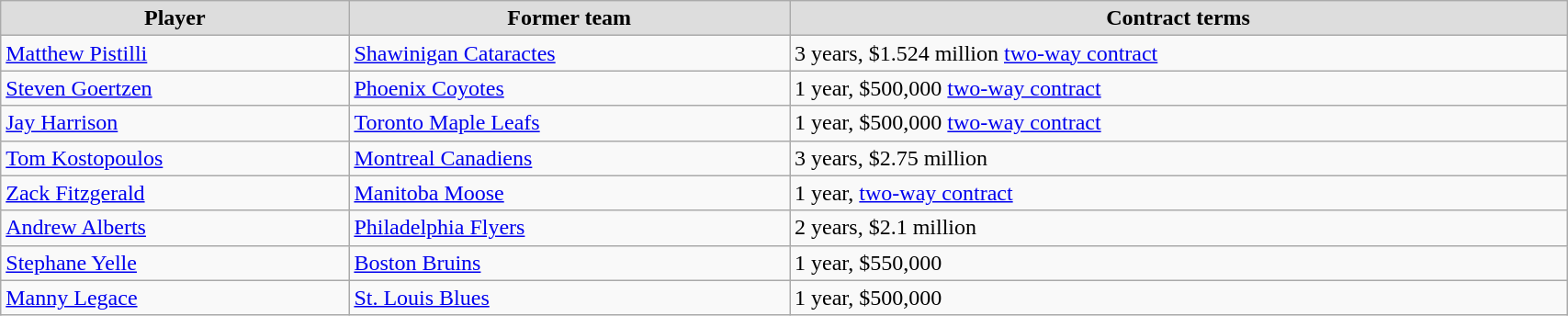<table class="wikitable" style="width:90%;">
<tr style="text-align:center; background:#ddd;">
<td><strong>Player</strong></td>
<td><strong>Former team</strong></td>
<td><strong>Contract terms</strong></td>
</tr>
<tr>
<td><a href='#'>Matthew Pistilli</a></td>
<td><a href='#'>Shawinigan Cataractes</a></td>
<td>3 years, $1.524 million <a href='#'>two-way contract</a></td>
</tr>
<tr>
<td><a href='#'>Steven Goertzen</a></td>
<td><a href='#'>Phoenix Coyotes</a></td>
<td>1 year, $500,000 <a href='#'>two-way contract</a></td>
</tr>
<tr>
<td><a href='#'>Jay Harrison</a></td>
<td><a href='#'>Toronto Maple Leafs</a></td>
<td>1 year, $500,000 <a href='#'>two-way contract</a></td>
</tr>
<tr>
<td><a href='#'>Tom Kostopoulos</a></td>
<td><a href='#'>Montreal Canadiens</a></td>
<td>3 years, $2.75 million</td>
</tr>
<tr>
<td><a href='#'>Zack Fitzgerald</a></td>
<td><a href='#'>Manitoba Moose</a></td>
<td>1 year, <a href='#'>two-way contract</a></td>
</tr>
<tr>
<td><a href='#'>Andrew Alberts</a></td>
<td><a href='#'>Philadelphia Flyers</a></td>
<td>2 years, $2.1 million</td>
</tr>
<tr>
<td><a href='#'>Stephane Yelle</a></td>
<td><a href='#'>Boston Bruins</a></td>
<td>1 year, $550,000</td>
</tr>
<tr>
<td><a href='#'>Manny Legace</a></td>
<td><a href='#'>St. Louis Blues</a></td>
<td>1 year, $500,000</td>
</tr>
</table>
